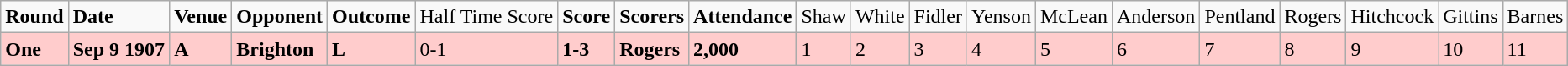<table class="wikitable">
<tr>
<td><strong>Round</strong></td>
<td><strong>Date</strong></td>
<td><strong>Venue</strong></td>
<td><strong>Opponent</strong></td>
<td><strong>Outcome</strong></td>
<td>Half Time Score</td>
<td><strong>Score</strong></td>
<td><strong>Scorers</strong></td>
<td><strong>Attendance</strong></td>
<td>Shaw</td>
<td>White</td>
<td>Fidler</td>
<td>Yenson</td>
<td>McLean</td>
<td>Anderson</td>
<td>Pentland</td>
<td>Rogers</td>
<td>Hitchcock</td>
<td>Gittins</td>
<td>Barnes</td>
</tr>
<tr bgcolor="#FFCCCC">
<td><strong>One</strong></td>
<td><strong>Sep 9 1907</strong></td>
<td><strong>A</strong></td>
<td><strong>Brighton</strong></td>
<td><strong>L</strong></td>
<td>0-1</td>
<td><strong>1-3</strong></td>
<td><strong>Rogers</strong></td>
<td><strong>2,000</strong></td>
<td>1</td>
<td>2</td>
<td>3</td>
<td>4</td>
<td>5</td>
<td>6</td>
<td>7</td>
<td>8</td>
<td>9</td>
<td>10</td>
<td>11</td>
</tr>
</table>
